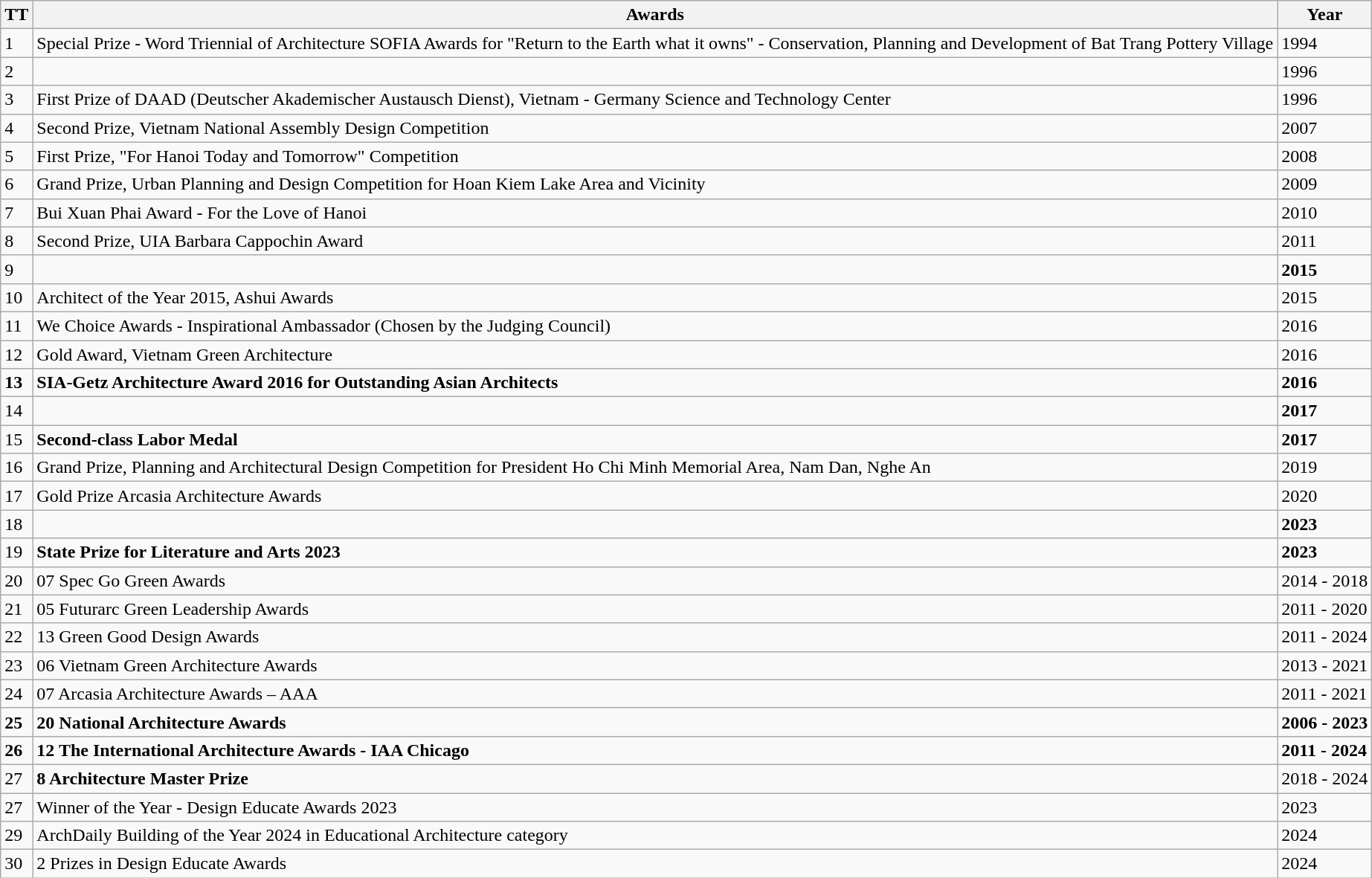<table class="wikitable">
<tr>
<th>TT</th>
<th>Awards</th>
<th>Year</th>
</tr>
<tr>
<td>1</td>
<td>Special Prize - Word Triennial of Architecture SOFIA Awards for "Return to the Earth what it owns" - Conservation, Planning and Development of Bat Trang Pottery Village</td>
<td>1994</td>
</tr>
<tr>
<td>2</td>
<td></td>
<td>1996</td>
</tr>
<tr>
<td>3</td>
<td>First Prize of DAAD (Deutscher Akademischer Austausch Dienst), Vietnam - Germany Science and Technology Center</td>
<td>1996</td>
</tr>
<tr>
<td>4</td>
<td>Second Prize, Vietnam National Assembly Design Competition</td>
<td>2007</td>
</tr>
<tr>
<td>5</td>
<td>First Prize, "For Hanoi Today and Tomorrow" Competition</td>
<td>2008</td>
</tr>
<tr>
<td>6</td>
<td>Grand Prize, Urban Planning and Design Competition for Hoan Kiem Lake Area and Vicinity</td>
<td>2009</td>
</tr>
<tr>
<td>7</td>
<td>Bui Xuan Phai Award - For the Love of Hanoi</td>
<td>2010</td>
</tr>
<tr>
<td>8</td>
<td>Second Prize, UIA Barbara Cappochin Award</td>
<td>2011</td>
</tr>
<tr>
<td>9</td>
<td><strong></strong></td>
<td><strong>2015</strong></td>
</tr>
<tr>
<td>10</td>
<td>Architect of the Year 2015, Ashui Awards</td>
<td>2015</td>
</tr>
<tr>
<td>11</td>
<td>We Choice Awards - Inspirational Ambassador (Chosen by the Judging Council)</td>
<td>2016</td>
</tr>
<tr>
<td>12</td>
<td>Gold Award, Vietnam Green Architecture</td>
<td>2016</td>
</tr>
<tr>
<td><strong>13</strong></td>
<td><strong>SIA-Getz Architecture Award 2016 for Outstanding Asian Architects</strong></td>
<td><strong>2016</strong></td>
</tr>
<tr>
<td>14</td>
<td><strong></strong></td>
<td><strong>2017</strong></td>
</tr>
<tr>
<td>15</td>
<td><strong>Second-class Labor Medal</strong></td>
<td><strong>2017</strong></td>
</tr>
<tr>
<td>16</td>
<td>Grand Prize, Planning and Architectural Design Competition for President Ho Chi Minh Memorial Area, Nam Dan, Nghe An</td>
<td>2019</td>
</tr>
<tr>
<td>17</td>
<td>Gold Prize Arcasia Architecture Awards</td>
<td>2020</td>
</tr>
<tr>
<td>18</td>
<td><strong></strong></td>
<td><strong>2023</strong></td>
</tr>
<tr>
<td>19</td>
<td><strong>State Prize for Literature and Arts 2023</strong></td>
<td><strong>2023</strong></td>
</tr>
<tr>
<td>20</td>
<td>07 Spec Go Green Awards</td>
<td>2014 - 2018</td>
</tr>
<tr>
<td>21</td>
<td>05 Futurarc Green Leadership Awards</td>
<td>2011 - 2020</td>
</tr>
<tr>
<td>22</td>
<td>13 Green Good Design Awards</td>
<td>2011 - 2024</td>
</tr>
<tr>
<td>23</td>
<td>06 Vietnam Green Architecture Awards</td>
<td>2013 - 2021</td>
</tr>
<tr>
<td>24</td>
<td>07 Arcasia Architecture Awards – AAA</td>
<td>2011 - 2021</td>
</tr>
<tr>
<td><strong>25</strong></td>
<td><strong>20 National Architecture Awards</strong></td>
<td><strong>2006 - 2023</strong></td>
</tr>
<tr>
<td><strong>26</strong></td>
<td><strong>12 The International Architecture Awards - IAA Chicago</strong></td>
<td><strong>2011 - 2024</strong></td>
</tr>
<tr>
<td>27</td>
<td><strong>8 Architecture Master Prize</strong></td>
<td>2018 - 2024</td>
</tr>
<tr>
<td>27</td>
<td>Winner of the Year - Design Educate Awards 2023</td>
<td>2023</td>
</tr>
<tr>
<td>29</td>
<td>ArchDaily Building of the Year 2024 in Educational Architecture category</td>
<td>2024</td>
</tr>
<tr>
<td>30</td>
<td>2 Prizes in Design Educate Awards</td>
<td>2024</td>
</tr>
</table>
